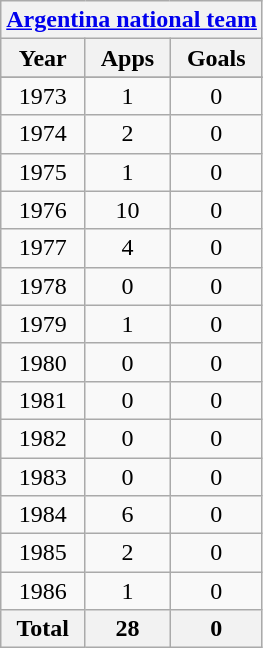<table class="wikitable" style="text-align:center">
<tr>
<th colspan=3><a href='#'>Argentina national team</a></th>
</tr>
<tr>
<th>Year</th>
<th>Apps</th>
<th>Goals</th>
</tr>
<tr>
</tr>
<tr>
<td>1973</td>
<td>1</td>
<td>0</td>
</tr>
<tr>
<td>1974</td>
<td>2</td>
<td>0</td>
</tr>
<tr>
<td>1975</td>
<td>1</td>
<td>0</td>
</tr>
<tr>
<td>1976</td>
<td>10</td>
<td>0</td>
</tr>
<tr>
<td>1977</td>
<td>4</td>
<td>0</td>
</tr>
<tr>
<td>1978</td>
<td>0</td>
<td>0</td>
</tr>
<tr>
<td>1979</td>
<td>1</td>
<td>0</td>
</tr>
<tr>
<td>1980</td>
<td>0</td>
<td>0</td>
</tr>
<tr>
<td>1981</td>
<td>0</td>
<td>0</td>
</tr>
<tr>
<td>1982</td>
<td>0</td>
<td>0</td>
</tr>
<tr>
<td>1983</td>
<td>0</td>
<td>0</td>
</tr>
<tr>
<td>1984</td>
<td>6</td>
<td>0</td>
</tr>
<tr>
<td>1985</td>
<td>2</td>
<td>0</td>
</tr>
<tr>
<td>1986</td>
<td>1</td>
<td>0</td>
</tr>
<tr>
<th>Total</th>
<th>28</th>
<th>0</th>
</tr>
</table>
